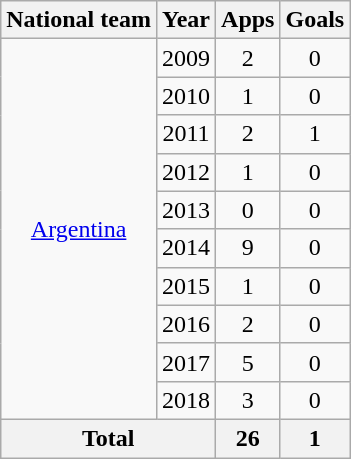<table class="wikitable" style="text-align:center">
<tr>
<th>National team</th>
<th>Year</th>
<th>Apps</th>
<th>Goals</th>
</tr>
<tr>
<td rowspan="10"><a href='#'>Argentina</a></td>
<td>2009</td>
<td>2</td>
<td>0</td>
</tr>
<tr>
<td>2010</td>
<td>1</td>
<td>0</td>
</tr>
<tr>
<td>2011</td>
<td>2</td>
<td>1</td>
</tr>
<tr>
<td>2012</td>
<td>1</td>
<td>0</td>
</tr>
<tr>
<td>2013</td>
<td>0</td>
<td>0</td>
</tr>
<tr>
<td>2014</td>
<td>9</td>
<td>0</td>
</tr>
<tr>
<td>2015</td>
<td>1</td>
<td>0</td>
</tr>
<tr>
<td>2016</td>
<td>2</td>
<td>0</td>
</tr>
<tr>
<td>2017</td>
<td>5</td>
<td>0</td>
</tr>
<tr>
<td>2018</td>
<td>3</td>
<td>0</td>
</tr>
<tr>
<th colspan="2">Total</th>
<th>26</th>
<th>1</th>
</tr>
</table>
